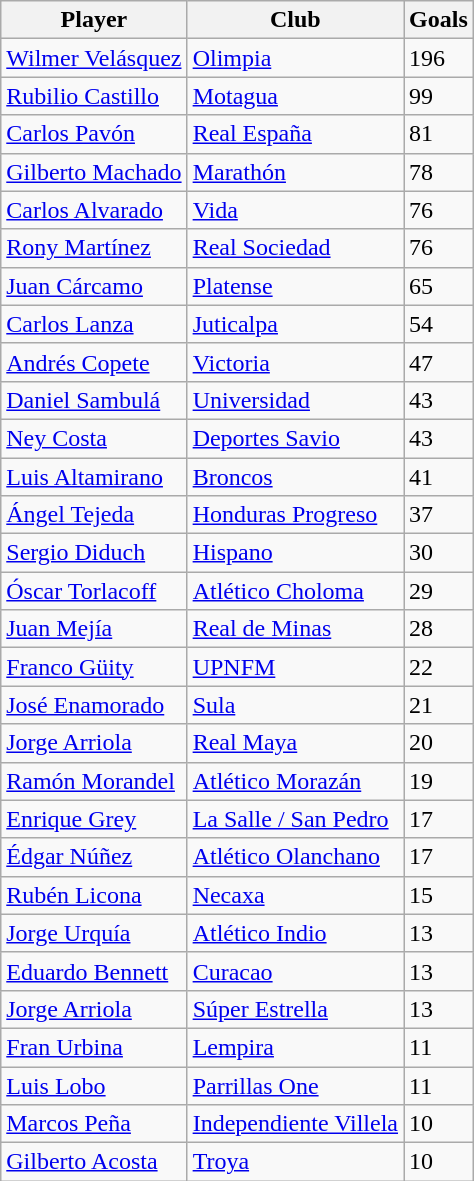<table class="wikitable">
<tr>
<th>Player</th>
<th>Club</th>
<th>Goals</th>
</tr>
<tr>
<td> <a href='#'>Wilmer Velásquez</a></td>
<td><a href='#'>Olimpia</a></td>
<td>196</td>
</tr>
<tr>
<td> <a href='#'>Rubilio Castillo</a></td>
<td><a href='#'>Motagua</a></td>
<td>99</td>
</tr>
<tr>
<td> <a href='#'>Carlos Pavón</a></td>
<td><a href='#'>Real España</a></td>
<td>81</td>
</tr>
<tr>
<td> <a href='#'>Gilberto Machado</a></td>
<td><a href='#'>Marathón</a></td>
<td>78</td>
</tr>
<tr>
<td> <a href='#'>Carlos Alvarado</a></td>
<td><a href='#'>Vida</a></td>
<td>76</td>
</tr>
<tr>
<td> <a href='#'>Rony Martínez</a></td>
<td><a href='#'>Real Sociedad</a></td>
<td>76</td>
</tr>
<tr>
<td> <a href='#'>Juan Cárcamo</a></td>
<td><a href='#'>Platense</a></td>
<td>65</td>
</tr>
<tr>
<td> <a href='#'>Carlos Lanza</a></td>
<td><a href='#'>Juticalpa</a></td>
<td>54</td>
</tr>
<tr>
<td> <a href='#'>Andrés Copete</a></td>
<td><a href='#'>Victoria</a></td>
<td>47</td>
</tr>
<tr>
<td> <a href='#'>Daniel Sambulá</a></td>
<td><a href='#'>Universidad</a></td>
<td>43</td>
</tr>
<tr>
<td> <a href='#'>Ney Costa</a></td>
<td><a href='#'>Deportes Savio</a></td>
<td>43</td>
</tr>
<tr>
<td> <a href='#'>Luis Altamirano</a></td>
<td><a href='#'>Broncos</a></td>
<td>41</td>
</tr>
<tr>
<td> <a href='#'>Ángel Tejeda</a></td>
<td><a href='#'>Honduras Progreso</a></td>
<td>37</td>
</tr>
<tr>
<td> <a href='#'>Sergio Diduch</a></td>
<td><a href='#'>Hispano</a></td>
<td>30</td>
</tr>
<tr>
<td> <a href='#'>Óscar Torlacoff</a></td>
<td><a href='#'>Atlético Choloma</a></td>
<td>29</td>
</tr>
<tr>
<td> <a href='#'>Juan Mejía</a></td>
<td><a href='#'>Real de Minas</a></td>
<td>28</td>
</tr>
<tr>
<td> <a href='#'>Franco Güity</a></td>
<td><a href='#'>UPNFM</a></td>
<td>22</td>
</tr>
<tr>
<td> <a href='#'>José Enamorado</a></td>
<td><a href='#'>Sula</a></td>
<td>21</td>
</tr>
<tr>
<td> <a href='#'>Jorge Arriola</a></td>
<td><a href='#'>Real Maya</a></td>
<td>20</td>
</tr>
<tr>
<td> <a href='#'>Ramón Morandel</a></td>
<td><a href='#'>Atlético Morazán</a></td>
<td>19</td>
</tr>
<tr>
<td> <a href='#'>Enrique Grey</a></td>
<td><a href='#'>La Salle / San Pedro</a></td>
<td>17</td>
</tr>
<tr>
<td> <a href='#'>Édgar Núñez</a></td>
<td><a href='#'>Atlético Olanchano</a></td>
<td>17</td>
</tr>
<tr>
<td> <a href='#'>Rubén Licona</a></td>
<td><a href='#'>Necaxa</a></td>
<td>15</td>
</tr>
<tr>
<td> <a href='#'>Jorge Urquía</a></td>
<td><a href='#'>Atlético Indio</a></td>
<td>13</td>
</tr>
<tr>
<td> <a href='#'>Eduardo Bennett</a></td>
<td><a href='#'>Curacao</a></td>
<td>13</td>
</tr>
<tr>
<td> <a href='#'>Jorge Arriola</a></td>
<td><a href='#'>Súper Estrella</a></td>
<td>13</td>
</tr>
<tr>
<td> <a href='#'>Fran Urbina</a></td>
<td><a href='#'>Lempira</a></td>
<td>11</td>
</tr>
<tr>
<td> <a href='#'>Luis Lobo</a></td>
<td><a href='#'>Parrillas One</a></td>
<td>11</td>
</tr>
<tr>
<td> <a href='#'>Marcos Peña</a></td>
<td><a href='#'>Independiente Villela</a></td>
<td>10</td>
</tr>
<tr>
<td> <a href='#'>Gilberto Acosta</a></td>
<td><a href='#'>Troya</a></td>
<td>10</td>
</tr>
</table>
